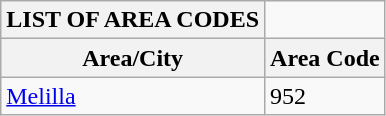<table class="wikitable" border=1>
<tr>
<th>LIST OF AREA CODES</th>
</tr>
<tr>
<th>Area/City</th>
<th>Area Code</th>
</tr>
<tr>
<td><a href='#'>Melilla</a></td>
<td>952</td>
</tr>
</table>
